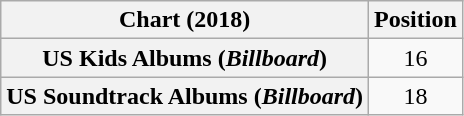<table class="wikitable plainrowheaders" style="text-align:center">
<tr>
<th scope="col">Chart (2018)</th>
<th scope="col">Position</th>
</tr>
<tr>
<th scope="row">US Kids Albums (<em>Billboard</em>)</th>
<td>16</td>
</tr>
<tr>
<th scope="row">US Soundtrack Albums (<em>Billboard</em>)</th>
<td>18</td>
</tr>
</table>
